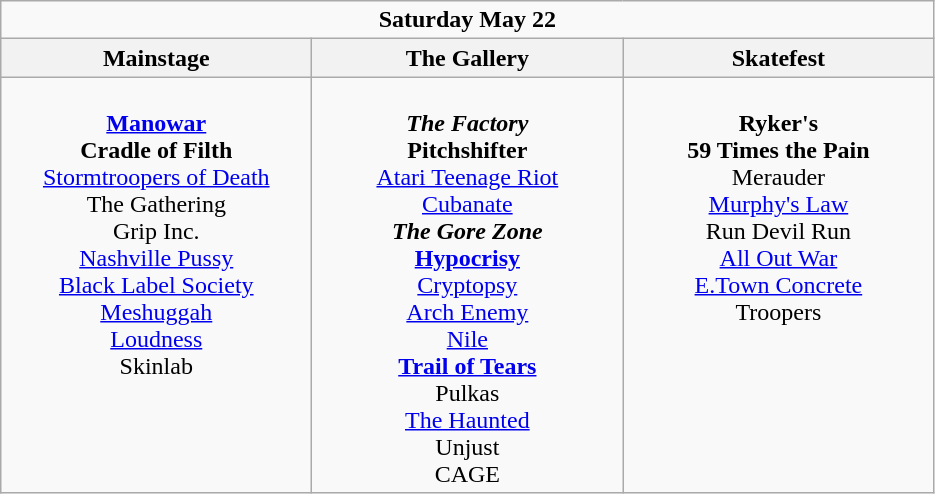<table class="wikitable">
<tr>
<td colspan="3" align="center"><strong>Saturday May 22</strong></td>
</tr>
<tr>
<th>Mainstage</th>
<th>The Gallery</th>
<th>Skatefest</th>
</tr>
<tr>
<td valign="top" align="center" width=200><br><strong><a href='#'>Manowar</a></strong>
<br><strong>Cradle of Filth</strong>
<br><a href='#'>Stormtroopers of Death</a>
<br>The Gathering
<br>Grip Inc.
<br><a href='#'>Nashville Pussy</a>
<br><a href='#'>Black Label Society</a>
<br><a href='#'>Meshuggah</a>
<br><a href='#'>Loudness</a>
<br>Skinlab</td>
<td valign="top" align="center" width=200><br><strong><em>The Factory</em></strong>
<br><strong>Pitchshifter</strong>
<br><a href='#'>Atari Teenage Riot</a>
<br><a href='#'>Cubanate</a><br><strong><em>The Gore Zone</em></strong>
<br><strong><a href='#'>Hypocrisy</a></strong>
<br><a href='#'>Cryptopsy</a>
<br><a href='#'>Arch Enemy</a>
<br><a href='#'>Nile</a><br><strong><a href='#'>Trail of Tears</a></strong>
<br>Pulkas
<br><a href='#'>The Haunted</a>
<br>Unjust
<br>CAGE</td>
<td valign="top" align="center" width=200><br><strong>Ryker's</strong>
<br><strong>59 Times the Pain</strong>
<br>Merauder
<br><a href='#'>Murphy's Law</a>
<br>Run Devil Run
<br><a href='#'>All Out War</a>
<br><a href='#'>E.Town Concrete</a>
<br>Troopers</td>
</tr>
</table>
